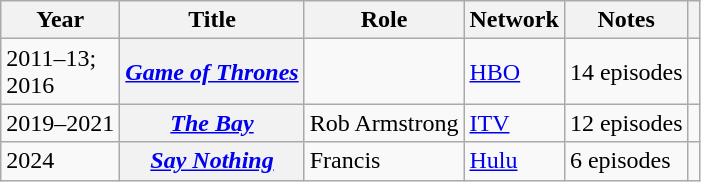<table class="wikitable plainrowheaders sortable">
<tr>
<th scope="col">Year</th>
<th scope="col">Title</th>
<th scope="col">Role</th>
<th scope="col">Network</th>
<th scope="col" class="unsortable">Notes</th>
<th scope="col" class="unsortable"></th>
</tr>
<tr>
<td>2011–13;<br>2016</td>
<th scope="row"><em><a href='#'>Game of Thrones</a></em></th>
<td></td>
<td><a href='#'>HBO</a></td>
<td>14 episodes</td>
<td style="text-align:center;"></td>
</tr>
<tr>
<td>2019–2021</td>
<th scope="row"><em><a href='#'>The Bay</a></em></th>
<td>Rob Armstrong</td>
<td><a href='#'>ITV</a></td>
<td>12 episodes</td>
<td style="text-align:center;"></td>
</tr>
<tr>
<td>2024</td>
<th scope="row"><em><a href='#'>Say Nothing</a></em></th>
<td>Francis</td>
<td><a href='#'>Hulu</a></td>
<td>6 episodes</td>
<td style="text-align:center;"></td>
</tr>
</table>
